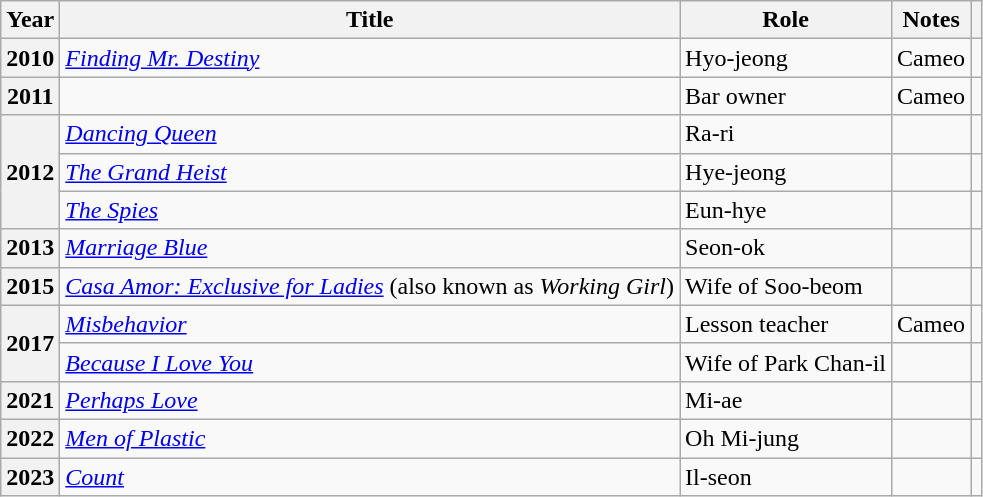<table class="wikitable sortable plainrowheaders">
<tr>
<th scope="col">Year</th>
<th scope="col">Title</th>
<th scope="col">Role</th>
<th scope="col">Notes</th>
<th scope="col" class="unsortable"></th>
</tr>
<tr>
<th scope="row">2010</th>
<td><em><a href='#'>Finding Mr. Destiny</a></em></td>
<td>Hyo-jeong</td>
<td>Cameo</td>
<td></td>
</tr>
<tr>
<th scope="row">2011</th>
<td><em></em></td>
<td>Bar owner</td>
<td>Cameo</td>
<td></td>
</tr>
<tr>
<th scope="row" rowspan="3">2012</th>
<td><em><a href='#'>Dancing Queen</a></em></td>
<td>Ra-ri</td>
<td></td>
<td></td>
</tr>
<tr>
<td><em><a href='#'>The Grand Heist</a></em></td>
<td>Hye-jeong</td>
<td></td>
<td></td>
</tr>
<tr>
<td><a href='#'><em>The Spies</em></a></td>
<td>Eun-hye</td>
<td></td>
<td></td>
</tr>
<tr>
<th scope="row">2013</th>
<td><em><a href='#'>Marriage Blue</a></em></td>
<td>Seon-ok</td>
<td></td>
<td></td>
</tr>
<tr>
<th scope="row">2015</th>
<td><em><a href='#'>Casa Amor: Exclusive for Ladies</a></em> (also known as <em>Working Girl</em>)</td>
<td>Wife of Soo-beom</td>
<td></td>
<td></td>
</tr>
<tr>
<th scope="row" rowspan="2">2017</th>
<td><em><a href='#'>Misbehavior</a></em></td>
<td>Lesson teacher</td>
<td>Cameo</td>
<td></td>
</tr>
<tr>
<td><em><a href='#'>Because I Love You</a></em></td>
<td>Wife of Park Chan-il</td>
<td></td>
<td></td>
</tr>
<tr>
<th scope="row">2021</th>
<td><em><a href='#'>Perhaps Love</a></em></td>
<td>Mi-ae</td>
<td></td>
<td></td>
</tr>
<tr>
<th scope="row">2022</th>
<td><em><a href='#'>Men of Plastic</a></em></td>
<td>Oh Mi-jung</td>
<td></td>
<td></td>
</tr>
<tr>
<th scope="row">2023</th>
<td><em><a href='#'>Count</a></em></td>
<td>Il-seon</td>
<td></td>
<td></td>
</tr>
</table>
